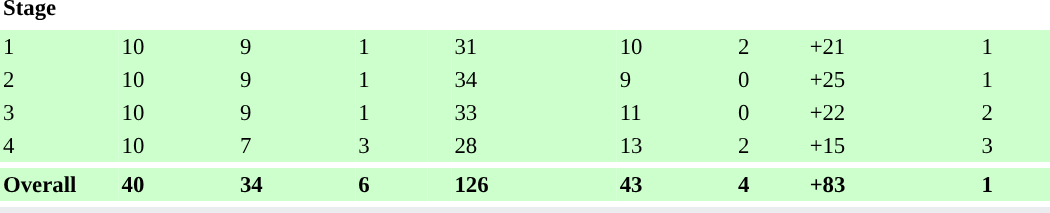<table class="toccolours" border=0 cellpadding="2" cellspacing="0" style="font-size:95%; text-align:left; width:700px;">
<tr align="left" style="background:#">
<th style="width:75px">Stage</th>
<th></th>
<th></th>
<th></th>
<th></th>
<th></th>
<th></th>
<th></th>
<th></th>
<th></th>
</tr>
<tr>
<td colspan = "10"></td>
</tr>
<tr style="background:#cfc">
<td>1</td>
<td>10</td>
<td>9</td>
<td>1</td>
<td></td>
<td>31</td>
<td>10</td>
<td>2</td>
<td>+21</td>
<td>1</td>
</tr>
<tr style="background:#cfc">
<td>2</td>
<td>10</td>
<td>9</td>
<td>1</td>
<td></td>
<td>34</td>
<td>9</td>
<td>0</td>
<td>+25</td>
<td>1</td>
</tr>
<tr style="background:#cfc">
<td>3</td>
<td>10</td>
<td>9</td>
<td>1</td>
<td></td>
<td>33</td>
<td>11</td>
<td>0</td>
<td>+22</td>
<td>2</td>
</tr>
<tr style="background:#cfc">
<td>4</td>
<td>10</td>
<td>7</td>
<td>3</td>
<td></td>
<td>28</td>
<td>13</td>
<td>2</td>
<td>+15</td>
<td>3</td>
</tr>
<tr>
<td colspan="10"></td>
</tr>
<tr style="background-color:#cfc">
<th>Overall</th>
<th>40</th>
<th>34</th>
<th>6</th>
<th></th>
<th>126</th>
<th>43</th>
<th>4</th>
<th>+83</th>
<th>1</th>
</tr>
<tr>
<td colspan="10"></td>
</tr>
<tr style="background:#EAECF0;">
<td colspan="10" style="text-align:center;"></td>
</tr>
</table>
